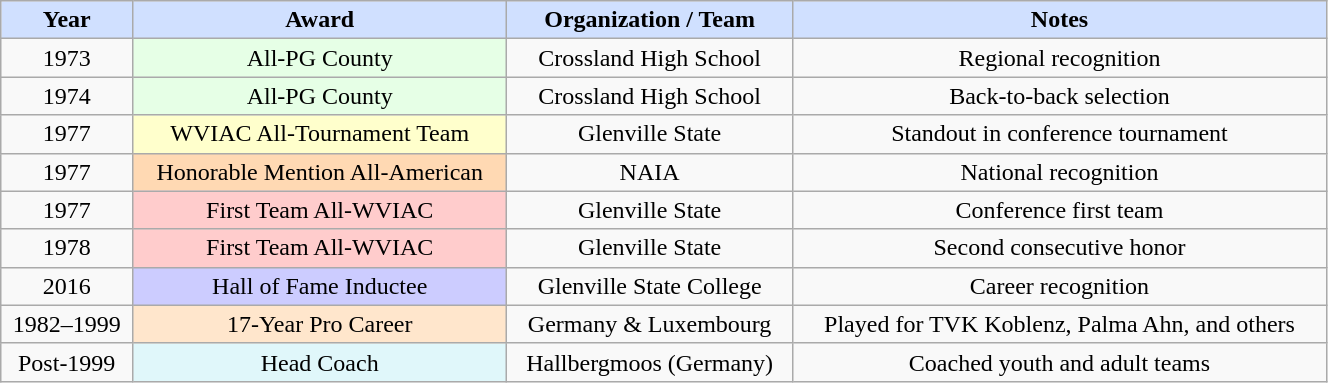<table class="wikitable" style="width:70%; background:#f9f9f9; text-align:center;">
<tr>
<th style="background:#d0e0ff;">Year</th>
<th style="background:#d0e0ff;">Award</th>
<th style="background:#d0e0ff;">Organization / Team</th>
<th style="background:#d0e0ff;">Notes</th>
</tr>
<tr>
<td>1973</td>
<td style="background:#e6ffe6;">All-PG County</td>
<td>Crossland High School</td>
<td>Regional recognition</td>
</tr>
<tr>
<td>1974</td>
<td style="background:#e6ffe6;">All-PG County</td>
<td>Crossland High School</td>
<td>Back-to-back selection</td>
</tr>
<tr>
<td>1977</td>
<td style="background:#ffffcc;">WVIAC All-Tournament Team</td>
<td>Glenville State</td>
<td>Standout in conference tournament</td>
</tr>
<tr>
<td>1977</td>
<td style="background:#ffd9b3;">Honorable Mention All-American</td>
<td>NAIA</td>
<td>National recognition</td>
</tr>
<tr>
<td>1977</td>
<td style="background:#ffcccc;">First Team All-WVIAC</td>
<td>Glenville State</td>
<td>Conference first team</td>
</tr>
<tr>
<td>1978</td>
<td style="background:#ffcccc;">First Team All-WVIAC</td>
<td>Glenville State</td>
<td>Second consecutive honor</td>
</tr>
<tr>
<td>2016</td>
<td style="background:#ccccff;">Hall of Fame Inductee</td>
<td>Glenville State College</td>
<td>Career recognition</td>
</tr>
<tr>
<td>1982–1999</td>
<td style="background:#ffe6cc;">17-Year Pro Career</td>
<td>Germany & Luxembourg</td>
<td>Played for TVK Koblenz, Palma Ahn, and others</td>
</tr>
<tr>
<td>Post-1999</td>
<td style="background:#e0f7fa;">Head Coach</td>
<td>Hallbergmoos (Germany)</td>
<td>Coached youth and adult teams</td>
</tr>
</table>
